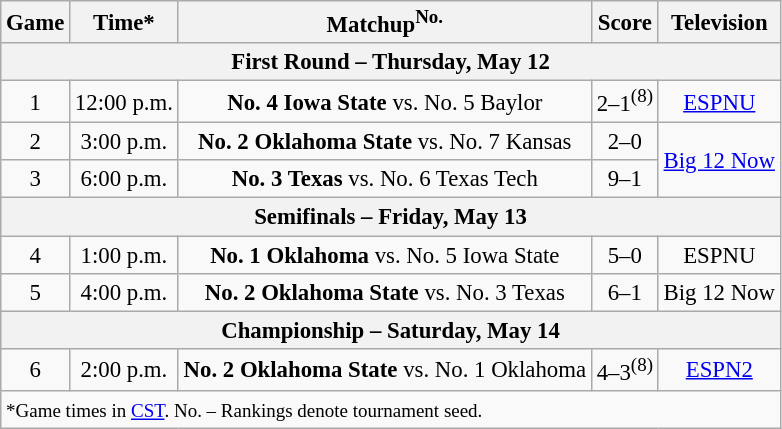<table class="wikitable" style="font-size: 95%">
<tr align="center">
<th>Game</th>
<th>Time*</th>
<th>Matchup<sup>No.</sup></th>
<th>Score</th>
<th>Television</th>
</tr>
<tr>
<th colspan=7>First Round – Thursday, May 12</th>
</tr>
<tr>
<td style="text-align:center;">1</td>
<td style="text-align:center;">12:00 p.m.</td>
<td style="text-align:center;"><strong>No. 4 Iowa State</strong> vs. No. 5 Baylor</td>
<td style="text-align:center;">2–1<sup>(8)</sup></td>
<td rowspan=1 style="text-align:center;"><a href='#'>ESPNU</a></td>
</tr>
<tr>
<td style="text-align:center;">2</td>
<td style="text-align:center;">3:00 p.m.</td>
<td style="text-align:center;"><strong>No. 2 Oklahoma State</strong> vs. No. 7 Kansas</td>
<td style="text-align:center;">2–0</td>
<td rowspan=2 style="text-align:center;"><a href='#'>Big 12 Now</a></td>
</tr>
<tr>
<td style="text-align:center;">3</td>
<td style="text-align:center;">6:00 p.m.</td>
<td style="text-align:center;"><strong>No. 3 Texas</strong> vs. No. 6 Texas Tech</td>
<td style="text-align:center;">9–1</td>
</tr>
<tr>
<th colspan=7>Semifinals – Friday, May 13</th>
</tr>
<tr>
<td style="text-align:center;">4</td>
<td style="text-align:center;">1:00 p.m.</td>
<td style="text-align:center;"><strong>No. 1 Oklahoma</strong> vs. No. 5 Iowa State</td>
<td style="text-align:center;">5–0</td>
<td rowspan=1 style="text-align:center;">ESPNU</td>
</tr>
<tr>
<td style="text-align:center;">5</td>
<td style="text-align:center;">4:00 p.m.</td>
<td style="text-align:center;"><strong>No. 2 Oklahoma State</strong> vs. No. 3 Texas</td>
<td style="text-align:center;">6–1</td>
<td rowspan=1 style="text-align:center;">Big 12 Now</td>
</tr>
<tr>
<th colspan=7>Championship – Saturday, May 14</th>
</tr>
<tr>
<td style="text-align:center;">6</td>
<td style="text-align:center;">2:00 p.m.</td>
<td style="text-align:center;"><strong>No. 2 Oklahoma State</strong> vs. No. 1 Oklahoma</td>
<td style="text-align:center;">4–3<sup>(8)</sup></td>
<td style="text-align:center;"><a href='#'>ESPN2</a></td>
</tr>
<tr>
<td colspan=7><small>*Game times in <a href='#'>CST</a>. No. – Rankings denote tournament seed.</small></td>
</tr>
</table>
